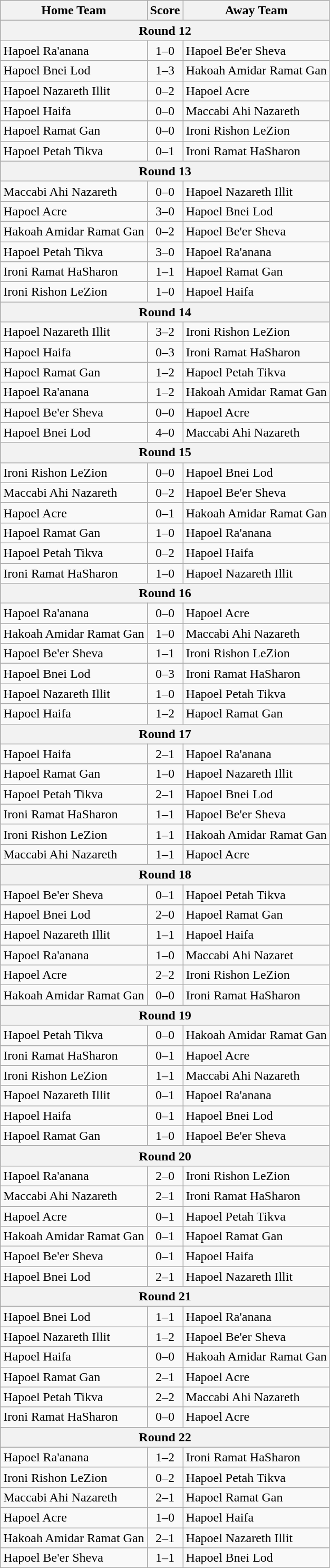<table class="wikitable" style="text-align:left">
<tr>
<th>Home Team</th>
<th>Score</th>
<th>Away Team</th>
</tr>
<tr>
<th colspan=3>Round 12</th>
</tr>
<tr>
<td>Hapoel Ra'anana</td>
<td align=center>1–0</td>
<td>Hapoel Be'er Sheva</td>
</tr>
<tr>
<td>Hapoel Bnei Lod</td>
<td align=center>1–3</td>
<td>Hakoah Amidar Ramat Gan</td>
</tr>
<tr>
<td>Hapoel Nazareth Illit</td>
<td align=center>0–2</td>
<td>Hapoel Acre</td>
</tr>
<tr>
<td>Hapoel Haifa</td>
<td align=center>0–0</td>
<td>Maccabi Ahi Nazareth</td>
</tr>
<tr>
<td>Hapoel Ramat Gan</td>
<td align=center>0–0</td>
<td>Ironi Rishon LeZion</td>
</tr>
<tr>
<td>Hapoel Petah Tikva</td>
<td align=center>0–1</td>
<td>Ironi Ramat HaSharon</td>
</tr>
<tr>
<th colspan=3>Round 13</th>
</tr>
<tr>
<td>Maccabi Ahi Nazareth</td>
<td align=center>0–0</td>
<td>Hapoel Nazareth Illit</td>
</tr>
<tr>
<td>Hapoel Acre</td>
<td align=center>3–0</td>
<td>Hapoel Bnei Lod</td>
</tr>
<tr>
<td>Hakoah Amidar Ramat Gan</td>
<td align=center>0–2</td>
<td>Hapoel Be'er Sheva</td>
</tr>
<tr>
<td>Hapoel Petah Tikva</td>
<td align=center>3–0</td>
<td>Hapoel Ra'anana</td>
</tr>
<tr>
<td>Ironi Ramat HaSharon</td>
<td align=center>1–1</td>
<td>Hapoel Ramat Gan</td>
</tr>
<tr>
<td>Ironi Rishon LeZion</td>
<td align=center>1–0</td>
<td>Hapoel Haifa</td>
</tr>
<tr>
<th colspan=3>Round 14</th>
</tr>
<tr>
<td>Hapoel Nazareth Illit</td>
<td align=center>3–2</td>
<td>Ironi Rishon LeZion</td>
</tr>
<tr>
<td>Hapoel Haifa</td>
<td align=center>0–3</td>
<td>Ironi Ramat HaSharon</td>
</tr>
<tr>
<td>Hapoel Ramat Gan</td>
<td align=center>1–2</td>
<td>Hapoel Petah Tikva</td>
</tr>
<tr>
<td>Hapoel Ra'anana</td>
<td align=center>1–2</td>
<td>Hakoah Amidar Ramat Gan</td>
</tr>
<tr>
<td>Hapoel Be'er Sheva</td>
<td align=center>0–0</td>
<td>Hapoel Acre</td>
</tr>
<tr>
<td>Hapoel Bnei Lod</td>
<td align=center>4–0</td>
<td>Maccabi Ahi Nazareth</td>
</tr>
<tr>
<th colspan=3>Round 15</th>
</tr>
<tr>
<td>Ironi Rishon LeZion</td>
<td align=center>0–0</td>
<td>Hapoel Bnei Lod</td>
</tr>
<tr>
<td>Maccabi Ahi Nazareth</td>
<td align=center>0–2</td>
<td>Hapoel Be'er Sheva</td>
</tr>
<tr>
<td>Hapoel Acre</td>
<td align=center>0–1</td>
<td>Hakoah Amidar Ramat Gan</td>
</tr>
<tr>
<td>Hapoel Ramat Gan</td>
<td align=center>1–0</td>
<td>Hapoel Ra'anana</td>
</tr>
<tr>
<td>Hapoel Petah Tikva</td>
<td align=center>0–2</td>
<td>Hapoel Haifa</td>
</tr>
<tr>
<td>Ironi Ramat HaSharon</td>
<td align=center>1–0</td>
<td>Hapoel Nazareth Illit</td>
</tr>
<tr>
<th colspan=3>Round 16</th>
</tr>
<tr>
<td>Hapoel Ra'anana</td>
<td align=center>0–0</td>
<td>Hapoel Acre</td>
</tr>
<tr>
<td>Hakoah Amidar Ramat Gan</td>
<td align=center>1–0</td>
<td>Maccabi Ahi Nazareth</td>
</tr>
<tr>
<td>Hapoel Be'er Sheva</td>
<td align=center>1–1</td>
<td>Ironi Rishon LeZion</td>
</tr>
<tr>
<td>Hapoel Bnei Lod</td>
<td align=center>0–3</td>
<td>Ironi Ramat HaSharon</td>
</tr>
<tr>
<td>Hapoel Nazareth Illit</td>
<td align=center>1–0</td>
<td>Hapoel Petah Tikva</td>
</tr>
<tr>
<td>Hapoel Haifa</td>
<td align=center>1–2</td>
<td>Hapoel Ramat Gan</td>
</tr>
<tr>
<th colspan=3>Round 17</th>
</tr>
<tr>
<td>Hapoel Haifa</td>
<td align=center>2–1</td>
<td>Hapoel Ra'anana</td>
</tr>
<tr>
<td>Hapoel Ramat Gan</td>
<td align=center>1–0</td>
<td>Hapoel Nazareth Illit</td>
</tr>
<tr>
<td>Hapoel Petah Tikva</td>
<td align=center>2–1</td>
<td>Hapoel Bnei Lod</td>
</tr>
<tr>
<td>Ironi Ramat HaSharon</td>
<td align=center>1–1</td>
<td>Hapoel Be'er Sheva</td>
</tr>
<tr>
<td>Ironi Rishon LeZion</td>
<td align=center>1–1</td>
<td>Hakoah Amidar Ramat Gan</td>
</tr>
<tr>
<td>Maccabi Ahi Nazareth</td>
<td align=center>1–1</td>
<td>Hapoel Acre</td>
</tr>
<tr>
<th colspan=3>Round 18</th>
</tr>
<tr>
<td>Hapoel Be'er Sheva</td>
<td align=center>0–1</td>
<td>Hapoel Petah Tikva</td>
</tr>
<tr>
<td>Hapoel Bnei Lod</td>
<td align=center>2–0</td>
<td>Hapoel Ramat Gan</td>
</tr>
<tr>
<td>Hapoel Nazareth Illit</td>
<td align=center>1–1</td>
<td>Hapoel Haifa</td>
</tr>
<tr>
<td>Hapoel Ra'anana</td>
<td align=center>1–0</td>
<td>Maccabi Ahi Nazaret</td>
</tr>
<tr>
<td>Hapoel Acre</td>
<td align=center>2–2</td>
<td>Ironi Rishon LeZion</td>
</tr>
<tr>
<td>Hakoah Amidar Ramat Gan</td>
<td align=center>0–0</td>
<td>Ironi Ramat HaSharon</td>
</tr>
<tr>
<th colspan=3>Round 19</th>
</tr>
<tr>
<td>Hapoel Petah Tikva</td>
<td align=center>0–0</td>
<td>Hakoah Amidar Ramat Gan</td>
</tr>
<tr>
<td>Ironi Ramat HaSharon</td>
<td align=center>0–1</td>
<td>Hapoel Acre</td>
</tr>
<tr>
<td>Ironi Rishon LeZion</td>
<td align=center>1–1</td>
<td>Maccabi Ahi Nazareth</td>
</tr>
<tr>
<td>Hapoel Nazareth Illit</td>
<td align=center>0–1</td>
<td>Hapoel Ra'anana</td>
</tr>
<tr>
<td>Hapoel Haifa</td>
<td align=center>0–1</td>
<td>Hapoel Bnei Lod</td>
</tr>
<tr>
<td>Hapoel Ramat Gan</td>
<td align=center>1–0</td>
<td>Hapoel Be'er Sheva</td>
</tr>
<tr>
<th colspan=3>Round 20</th>
</tr>
<tr>
<td>Hapoel Ra'anana</td>
<td align=center>2–0</td>
<td>Ironi Rishon LeZion</td>
</tr>
<tr>
<td>Maccabi Ahi Nazareth</td>
<td align=center>2–1</td>
<td>Ironi Ramat HaSharon</td>
</tr>
<tr>
<td>Hapoel Acre</td>
<td align=center>0–1</td>
<td>Hapoel Petah Tikva</td>
</tr>
<tr>
<td>Hakoah Amidar Ramat Gan</td>
<td align=center>0–1</td>
<td>Hapoel Ramat Gan</td>
</tr>
<tr>
<td>Hapoel Be'er Sheva</td>
<td align=center>0–1</td>
<td>Hapoel Haifa</td>
</tr>
<tr>
<td>Hapoel Bnei Lod</td>
<td align=center>2–1</td>
<td>Hapoel Nazareth Illit</td>
</tr>
<tr>
<th colspan=3>Round 21</th>
</tr>
<tr>
<td>Hapoel Bnei Lod</td>
<td align=center>1–1</td>
<td>Hapoel Ra'anana</td>
</tr>
<tr>
<td>Hapoel Nazareth Illit</td>
<td align=center>1–2</td>
<td>Hapoel Be'er Sheva</td>
</tr>
<tr>
<td>Hapoel Haifa</td>
<td align=center>0–0</td>
<td>Hakoah Amidar Ramat Gan</td>
</tr>
<tr>
<td>Hapoel Ramat Gan</td>
<td align=center>2–1</td>
<td>Hapoel Acre</td>
</tr>
<tr>
<td>Hapoel Petah Tikva</td>
<td align=center>2–2</td>
<td>Maccabi Ahi Nazareth</td>
</tr>
<tr>
<td>Ironi Ramat HaSharon</td>
<td align=center>0–0</td>
<td>Hapoel Acre</td>
</tr>
<tr>
<th colspan=3>Round 22</th>
</tr>
<tr>
<td>Hapoel Ra'anana</td>
<td align=center>1–2</td>
<td>Ironi Ramat HaSharon</td>
</tr>
<tr>
<td>Ironi Rishon LeZion</td>
<td align=center>0–2</td>
<td>Hapoel Petah Tikva</td>
</tr>
<tr>
<td>Maccabi Ahi Nazareth</td>
<td align=center>2–1</td>
<td>Hapoel Ramat Gan</td>
</tr>
<tr>
<td>Hapoel Acre</td>
<td align=center>1–0</td>
<td>Hapoel Haifa</td>
</tr>
<tr>
<td>Hakoah Amidar Ramat Gan</td>
<td align=center>2–1</td>
<td>Hapoel Nazareth Illit</td>
</tr>
<tr>
<td>Hapoel Be'er Sheva</td>
<td align=center>1–1</td>
<td>Hapoel Bnei Lod</td>
</tr>
</table>
